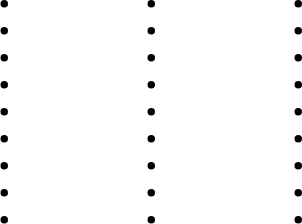<table>
<tr>
<td><br><ul><li></li><li></li><li></li><li></li><li></li><li></li><li></li><li></li><li></li></ul></td>
<td width=50></td>
<td valign=top><br><ul><li></li><li></li><li></li><li></li><li></li><li></li><li></li><li></li><li></li></ul></td>
<td width=50></td>
<td valign=top><br><ul><li></li><li></li><li></li><li></li><li></li><li></li><li></li><li></li><li></li></ul></td>
</tr>
</table>
